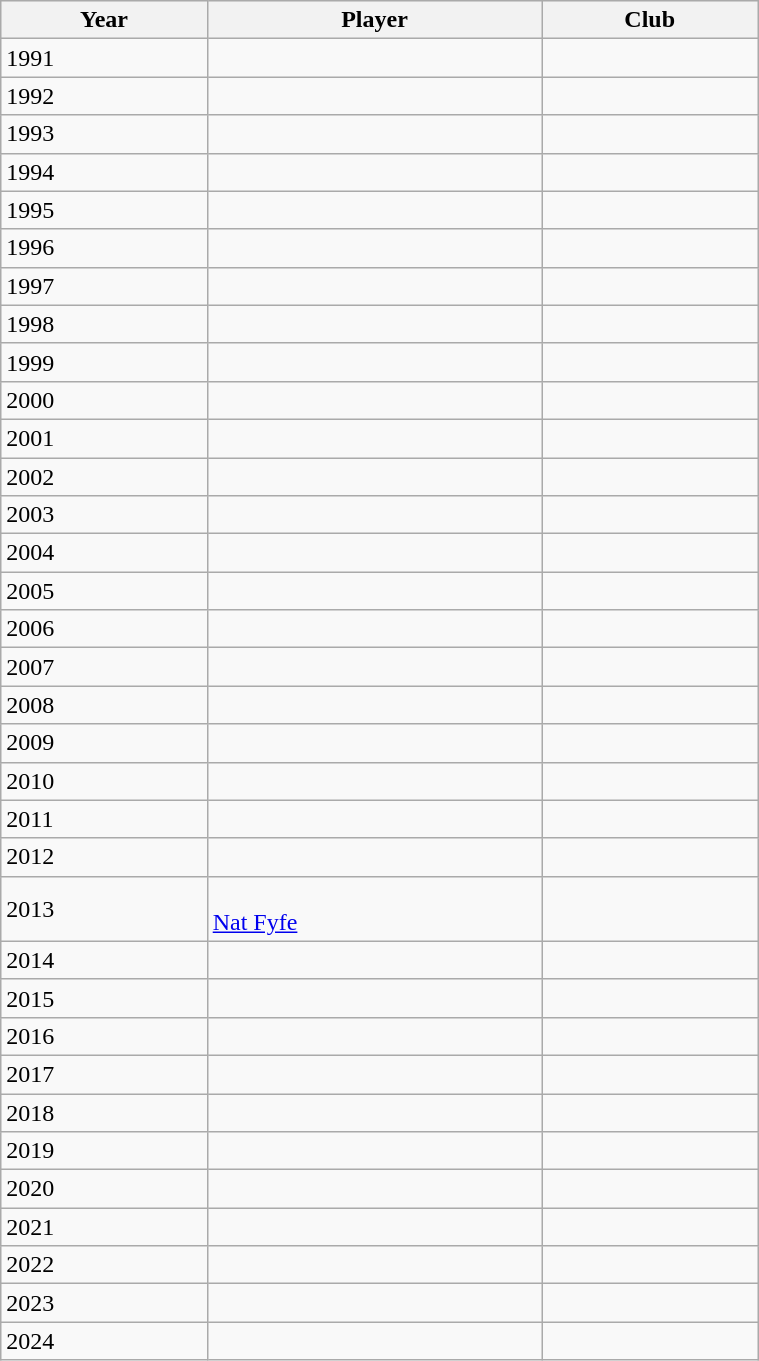<table class="wikitable sortable" width="40%">
<tr bgcolor="#efefef">
<th>Year</th>
<th>Player</th>
<th>Club</th>
</tr>
<tr>
<td>1991</td>
<td></td>
<td></td>
</tr>
<tr>
<td>1992</td>
<td> </td>
<td></td>
</tr>
<tr>
<td>1993</td>
<td></td>
<td></td>
</tr>
<tr>
<td>1994</td>
<td> </td>
<td></td>
</tr>
<tr>
<td>1995</td>
<td> </td>
<td></td>
</tr>
<tr>
<td>1996</td>
<td></td>
<td></td>
</tr>
<tr>
<td>1997</td>
<td></td>
<td></td>
</tr>
<tr>
<td>1998</td>
<td></td>
<td></td>
</tr>
<tr>
<td>1999</td>
<td> </td>
<td></td>
</tr>
<tr>
<td>2000</td>
<td> </td>
<td></td>
</tr>
<tr>
<td>2001</td>
<td> </td>
<td></td>
</tr>
<tr>
<td>2002</td>
<td> </td>
<td></td>
</tr>
<tr>
<td>2003</td>
<td></td>
<td></td>
</tr>
<tr>
<td>2004</td>
<td></td>
<td></td>
</tr>
<tr>
<td>2005</td>
<td> </td>
<td></td>
</tr>
<tr>
<td>2006</td>
<td></td>
<td></td>
</tr>
<tr>
<td>2007</td>
<td></td>
<td></td>
</tr>
<tr>
<td>2008</td>
<td></td>
<td></td>
</tr>
<tr>
<td>2009</td>
<td></td>
<td></td>
</tr>
<tr>
<td>2010</td>
<td></td>
<td></td>
</tr>
<tr>
<td>2011</td>
<td></td>
<td></td>
</tr>
<tr>
<td>2012</td>
<td></td>
<td></td>
</tr>
<tr>
<td>2013</td>
<td><br><a href='#'>Nat Fyfe</a></td>
<td><br></td>
</tr>
<tr>
<td>2014</td>
<td></td>
<td></td>
</tr>
<tr>
<td>2015</td>
<td></td>
<td></td>
</tr>
<tr>
<td>2016</td>
<td></td>
<td></td>
</tr>
<tr>
<td>2017</td>
<td></td>
<td></td>
</tr>
<tr>
<td>2018</td>
<td></td>
<td></td>
</tr>
<tr>
<td>2019</td>
<td></td>
<td></td>
</tr>
<tr>
<td>2020</td>
<td></td>
<td></td>
</tr>
<tr>
<td>2021</td>
<td></td>
<td></td>
</tr>
<tr>
<td>2022</td>
<td></td>
<td></td>
</tr>
<tr>
<td>2023</td>
<td></td>
<td></td>
</tr>
<tr>
<td>2024</td>
<td></td>
<td></td>
</tr>
</table>
